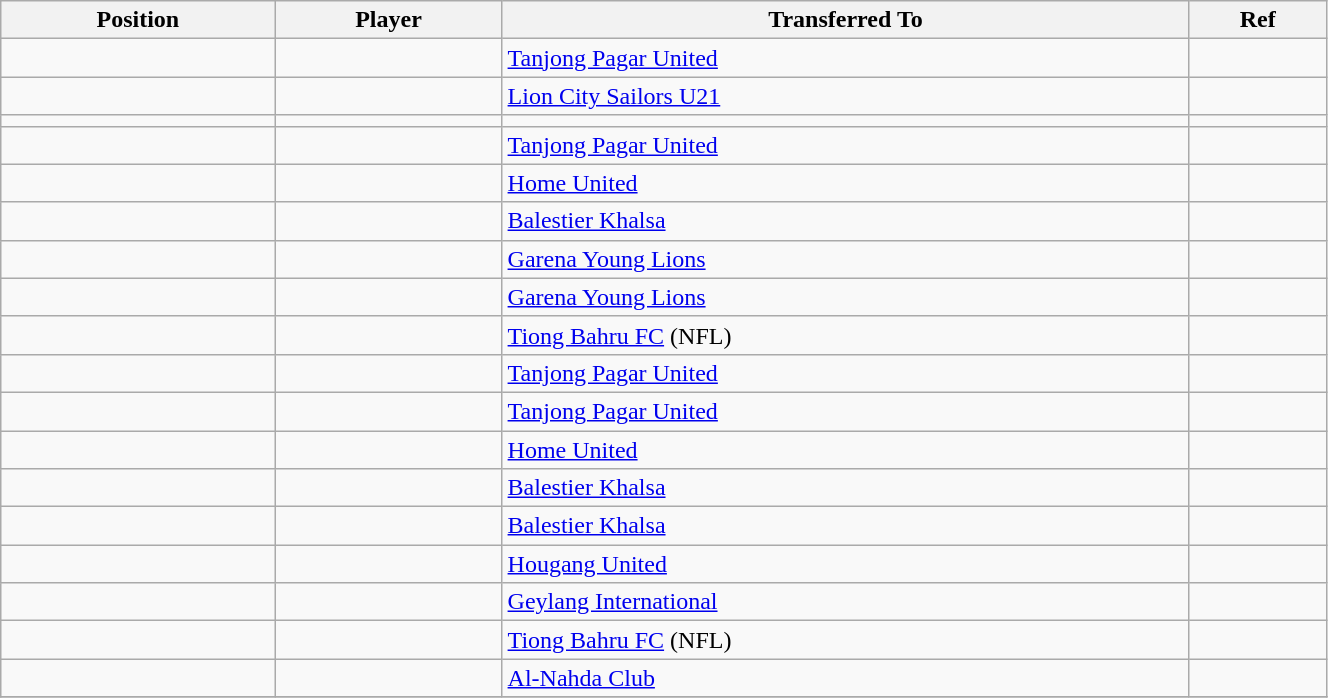<table class="wikitable sortable" style="width:70%; text-align:center; font-size:100%; text-align:left;">
<tr>
<th><strong>Position</strong></th>
<th><strong>Player</strong></th>
<th><strong>Transferred To</strong></th>
<th><strong>Ref</strong></th>
</tr>
<tr>
<td></td>
<td></td>
<td> <a href='#'>Tanjong Pagar United</a></td>
<td></td>
</tr>
<tr>
<td></td>
<td></td>
<td> <a href='#'>Lion City Sailors U21</a></td>
<td></td>
</tr>
<tr>
<td></td>
<td></td>
<td></td>
<td></td>
</tr>
<tr>
<td></td>
<td></td>
<td> <a href='#'>Tanjong Pagar United</a></td>
<td></td>
</tr>
<tr>
<td></td>
<td></td>
<td> <a href='#'>Home United</a></td>
<td></td>
</tr>
<tr>
<td></td>
<td></td>
<td> <a href='#'>Balestier Khalsa</a></td>
<td></td>
</tr>
<tr>
<td></td>
<td></td>
<td> <a href='#'>Garena Young Lions</a></td>
<td></td>
</tr>
<tr>
<td></td>
<td></td>
<td> <a href='#'>Garena Young Lions</a></td>
<td></td>
</tr>
<tr>
<td></td>
<td></td>
<td> <a href='#'>Tiong Bahru FC</a> (NFL)</td>
<td></td>
</tr>
<tr>
<td></td>
<td></td>
<td> <a href='#'>Tanjong Pagar United</a></td>
<td></td>
</tr>
<tr>
<td></td>
<td></td>
<td> <a href='#'>Tanjong Pagar United</a></td>
<td></td>
</tr>
<tr>
<td></td>
<td></td>
<td> <a href='#'>Home United</a></td>
<td></td>
</tr>
<tr>
<td></td>
<td></td>
<td> <a href='#'>Balestier Khalsa</a></td>
<td></td>
</tr>
<tr>
<td></td>
<td></td>
<td> <a href='#'>Balestier Khalsa</a></td>
<td></td>
</tr>
<tr>
<td></td>
<td></td>
<td> <a href='#'>Hougang United</a></td>
<td></td>
</tr>
<tr>
<td></td>
<td></td>
<td> <a href='#'>Geylang International</a></td>
<td></td>
</tr>
<tr>
<td></td>
<td></td>
<td> <a href='#'>Tiong Bahru FC</a> (NFL)</td>
<td></td>
</tr>
<tr>
<td></td>
<td></td>
<td> <a href='#'>Al-Nahda Club</a></td>
<td></td>
</tr>
<tr>
</tr>
</table>
